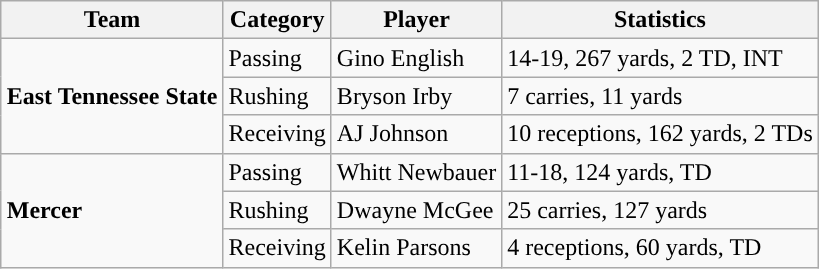<table class="wikitable" style="float: right;">
<tr>
<th>Team</th>
<th>Category</th>
<th>Player</th>
<th>Statistics</th>
</tr>
<tr>
<td rowspan=3><strong>East Tennessee State</strong></td>
<td>Passing</td>
<td>Gino English</td>
<td>14-19, 267 yards, 2 TD, INT</td>
</tr>
<tr>
<td>Rushing</td>
<td>Bryson Irby</td>
<td>7 carries, 11 yards</td>
</tr>
<tr>
<td>Receiving</td>
<td>AJ Johnson</td>
<td>10 receptions, 162 yards, 2 TDs</td>
</tr>
<tr>
<td rowspan=3><strong>Mercer</strong></td>
<td>Passing</td>
<td>Whitt Newbauer</td>
<td>11-18, 124 yards, TD</td>
</tr>
<tr>
<td>Rushing</td>
<td>Dwayne McGee</td>
<td>25 carries, 127 yards</td>
</tr>
<tr>
<td>Receiving</td>
<td>Kelin Parsons</td>
<td>4 receptions, 60 yards, TD</td>
</tr>
</table>
